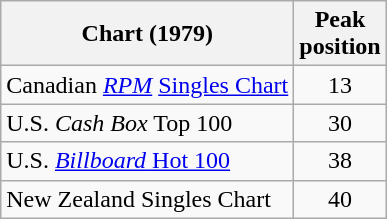<table class="wikitable">
<tr>
<th align="left">Chart (1979)</th>
<th align="center">Peak<br>position</th>
</tr>
<tr>
<td align="left">Canadian <em><a href='#'>RPM</a></em> <a href='#'>Singles Chart</a></td>
<td align="center">13</td>
</tr>
<tr>
<td>U.S. <em>Cash Box</em> Top 100</td>
<td align="center">30</td>
</tr>
<tr>
<td align="left">U.S. <a href='#'><em>Billboard</em> Hot 100</a></td>
<td align="center">38</td>
</tr>
<tr>
<td align="left">New Zealand Singles Chart</td>
<td align="center">40</td>
</tr>
</table>
